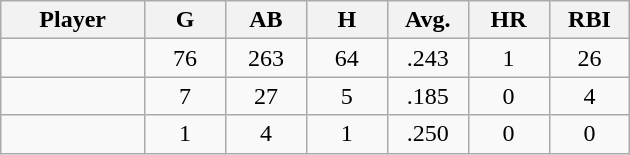<table class="wikitable sortable">
<tr>
<th bgcolor="#DDDDFF" width="16%">Player</th>
<th bgcolor="#DDDDFF" width="9%">G</th>
<th bgcolor="#DDDDFF" width="9%">AB</th>
<th bgcolor="#DDDDFF" width="9%">H</th>
<th bgcolor="#DDDDFF" width="9%">Avg.</th>
<th bgcolor="#DDDDFF" width="9%">HR</th>
<th bgcolor="#DDDDFF" width="9%">RBI</th>
</tr>
<tr align="center">
<td></td>
<td>76</td>
<td>263</td>
<td>64</td>
<td>.243</td>
<td>1</td>
<td>26</td>
</tr>
<tr align="center">
<td></td>
<td>7</td>
<td>27</td>
<td>5</td>
<td>.185</td>
<td>0</td>
<td>4</td>
</tr>
<tr align="center">
<td></td>
<td>1</td>
<td>4</td>
<td>1</td>
<td>.250</td>
<td>0</td>
<td>0</td>
</tr>
</table>
